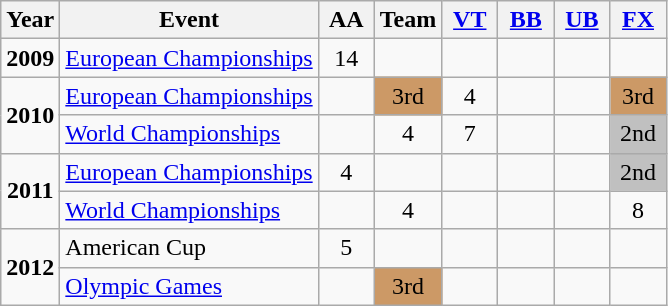<table class="wikitable" style="text-align:center;">
<tr>
<th>Year</th>
<th>Event</th>
<th style="width:30px;">AA</th>
<th style="width:30px;">Team</th>
<th style="width:30px;"><a href='#'>VT</a></th>
<th style="width:30px;"><a href='#'>BB</a></th>
<th style="width:30px;"><a href='#'>UB</a></th>
<th style="width:30px;"><a href='#'>FX</a></th>
</tr>
<tr>
<td rowspan="1"><strong>2009</strong></td>
<td align=left><a href='#'>European Championships</a></td>
<td>14</td>
<td></td>
<td></td>
<td></td>
<td></td>
<td></td>
</tr>
<tr>
<td rowspan="2"><strong>2010</strong></td>
<td align=left><a href='#'>European Championships</a></td>
<td></td>
<td style="background:#c96;">3rd</td>
<td>4</td>
<td></td>
<td></td>
<td style="background:#c96;">3rd</td>
</tr>
<tr>
<td align=left><a href='#'>World Championships</a></td>
<td></td>
<td>4</td>
<td>7</td>
<td></td>
<td></td>
<td style="background:silver;">2nd</td>
</tr>
<tr>
<td rowspan="2"><strong>2011</strong></td>
<td align=left><a href='#'>European Championships</a></td>
<td>4</td>
<td></td>
<td></td>
<td></td>
<td></td>
<td style="background:silver;">2nd</td>
</tr>
<tr>
<td align=left><a href='#'>World Championships</a></td>
<td></td>
<td>4</td>
<td></td>
<td></td>
<td></td>
<td>8</td>
</tr>
<tr>
<td rowspan="6"><strong>2012</strong></td>
<td align=left>American Cup</td>
<td>5</td>
<td></td>
<td></td>
<td></td>
<td></td>
<td></td>
</tr>
<tr>
<td align=left><a href='#'>Olympic Games</a></td>
<td></td>
<td style="background:#c96;">3rd</td>
<td></td>
<td></td>
<td></td>
<td></td>
</tr>
</table>
